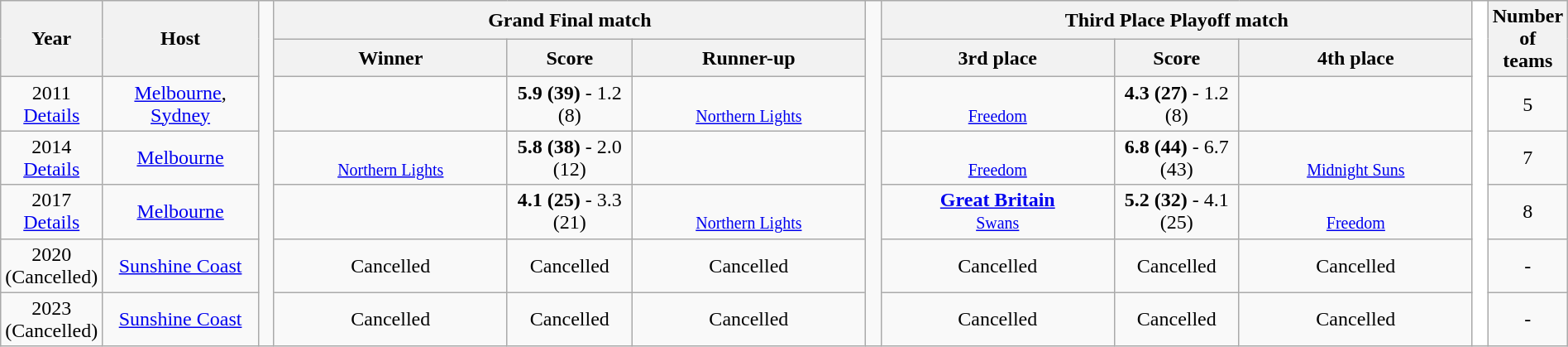<table class="wikitable" style="width:100%; text-align: center;">
<tr>
<th rowspan=2 width=5%>Year</th>
<th rowspan=2 width=10%>Host</th>
<td rowspan="7" width="1%"></td>
<th colspan=3>Grand Final match</th>
<td rowspan="7" width="1%"></td>
<th colspan=3>Third Place Playoff match</th>
<th rowspan="7" width="1%" style="background: #ffffff"></th>
<th rowspan=2 width=4%>Number of teams</th>
</tr>
<tr>
<th width=15%>Winner</th>
<th width=8%>Score</th>
<th width=15%>Runner-up</th>
<th width=15%>3rd place</th>
<th width=8%>Score</th>
<th width=15%>4th place</th>
</tr>
<tr>
<td>2011<br> <a href='#'>Details</a></td>
<td><a href='#'>Melbourne</a>, <a href='#'>Sydney</a></td>
<td><strong></strong></td>
<td><strong>5.9 (39)</strong> - 1.2 (8)</td>
<td><strong></strong><br><small><a href='#'>Northern Lights</a></small></td>
<td><strong></strong><br><small><a href='#'>Freedom</a></small></td>
<td><strong>4.3 (27)</strong> - 1.2 (8)</td>
<td><strong></strong></td>
<td>5</td>
</tr>
<tr>
<td>2014<br> <a href='#'>Details</a></td>
<td><a href='#'>Melbourne</a></td>
<td><strong></strong><br><small><a href='#'>Northern Lights</a></small></td>
<td><strong>5.8 (38)</strong> - 2.0 (12)</td>
<td><strong></strong></td>
<td><strong></strong><br><small><a href='#'>Freedom</a></small></td>
<td><strong>6.8 (44)</strong> - 6.7 (43)</td>
<td><strong></strong><br><small><a href='#'>Midnight Suns</a></small></td>
<td>7</td>
</tr>
<tr>
<td>2017<br> <a href='#'>Details</a></td>
<td><a href='#'>Melbourne</a></td>
<td><strong></strong></td>
<td><strong>4.1 (25)</strong> - 3.3 (21)</td>
<td><strong></strong><br><small><a href='#'>Northern Lights</a></small></td>
<td><strong> <a href='#'>Great Britain</a></strong><br><small><a href='#'>Swans</a></small></td>
<td><strong>5.2 (32)</strong> - 4.1 (25)</td>
<td><strong></strong><br><small><a href='#'>Freedom</a></small></td>
<td>8</td>
</tr>
<tr>
<td>2020 (Cancelled)</td>
<td><a href='#'>Sunshine Coast</a></td>
<td>Cancelled</td>
<td>Cancelled</td>
<td>Cancelled</td>
<td>Cancelled</td>
<td>Cancelled</td>
<td>Cancelled</td>
<td>-</td>
</tr>
<tr>
<td>2023 (Cancelled)</td>
<td><a href='#'>Sunshine Coast</a></td>
<td>Cancelled</td>
<td>Cancelled</td>
<td>Cancelled</td>
<td>Cancelled</td>
<td>Cancelled</td>
<td>Cancelled</td>
<td>-</td>
</tr>
</table>
